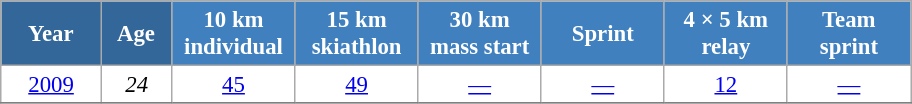<table class="wikitable" style="font-size:95%; text-align:center; border:grey solid 1px; border-collapse:collapse; background:#ffffff;">
<tr>
<th style="background-color:#369; color:white; width:60px;"> Year </th>
<th style="background-color:#369; color:white; width:40px;"> Age </th>
<th style="background-color:#4180be; color:white; width:75px;"> 10 km <br> individual </th>
<th style="background-color:#4180be; color:white; width:75px;"> 15 km <br> skiathlon </th>
<th style="background-color:#4180be; color:white; width:75px;"> 30 km <br> mass start </th>
<th style="background-color:#4180be; color:white; width:75px;"> Sprint </th>
<th style="background-color:#4180be; color:white; width:75px;"> 4 × 5 km <br> relay </th>
<th style="background-color:#4180be; color:white; width:75px;"> Team <br> sprint </th>
</tr>
<tr>
<td><a href='#'>2009</a></td>
<td><em>24</em></td>
<td><a href='#'>45</a></td>
<td><a href='#'>49</a></td>
<td><a href='#'>—</a></td>
<td><a href='#'>—</a></td>
<td><a href='#'>12</a></td>
<td><a href='#'>—</a></td>
</tr>
<tr>
</tr>
</table>
